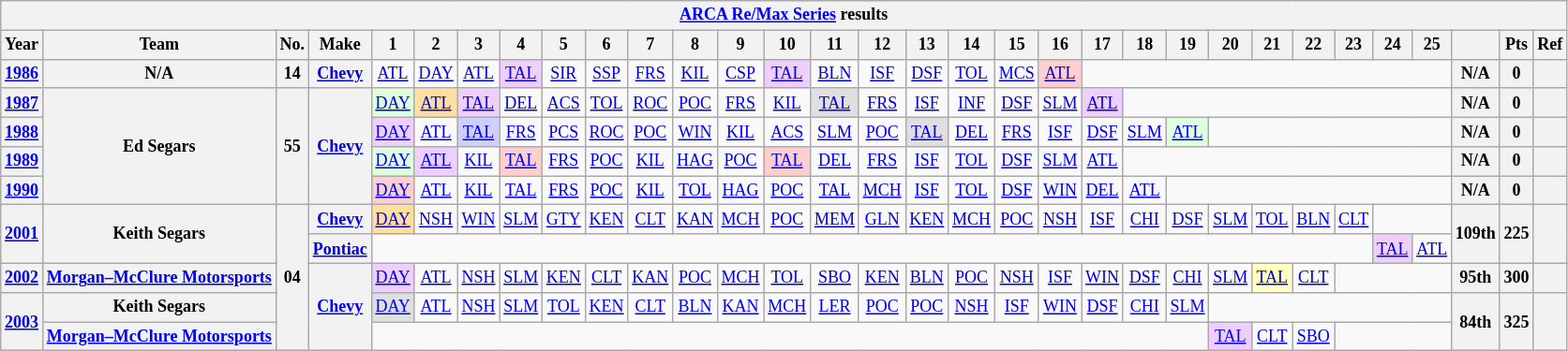<table class="wikitable" style="text-align:center; font-size:75%">
<tr>
<th colspan="34"><a href='#'>ARCA Re/Max Series</a> results</th>
</tr>
<tr>
<th>Year</th>
<th>Team</th>
<th>No.</th>
<th>Make</th>
<th>1</th>
<th>2</th>
<th>3</th>
<th>4</th>
<th>5</th>
<th>6</th>
<th>7</th>
<th>8</th>
<th>9</th>
<th>10</th>
<th>11</th>
<th>12</th>
<th>13</th>
<th>14</th>
<th>15</th>
<th>16</th>
<th>17</th>
<th>18</th>
<th>19</th>
<th>20</th>
<th>21</th>
<th>22</th>
<th>23</th>
<th>24</th>
<th>25</th>
<th></th>
<th>Pts</th>
<th>Ref</th>
</tr>
<tr>
<th><a href='#'>1986</a></th>
<th>N/A</th>
<th>14</th>
<th><a href='#'>Chevy</a></th>
<td><a href='#'>ATL</a></td>
<td><a href='#'>DAY</a></td>
<td><a href='#'>ATL</a></td>
<td style="background:#EFCFFF;"><a href='#'>TAL</a><br></td>
<td><a href='#'>SIR</a></td>
<td><a href='#'>SSP</a></td>
<td><a href='#'>FRS</a></td>
<td><a href='#'>KIL</a></td>
<td><a href='#'>CSP</a></td>
<td style="background:#EFCFFF;"><a href='#'>TAL</a><br></td>
<td><a href='#'>BLN</a></td>
<td><a href='#'>ISF</a></td>
<td><a href='#'>DSF</a></td>
<td><a href='#'>TOL</a></td>
<td><a href='#'>MCS</a></td>
<td style="background:#FFCFCF;"><a href='#'>ATL</a><br></td>
<td colspan=9></td>
<th>N/A</th>
<th>0</th>
<th></th>
</tr>
<tr>
<th><a href='#'>1987</a></th>
<th rowspan=4>Ed Segars</th>
<th rowspan=4>55</th>
<th rowspan=4><a href='#'>Chevy</a></th>
<td style="background:#DFFFDF;"><a href='#'>DAY</a><br></td>
<td style="background:#FFDF9F;"><a href='#'>ATL</a><br></td>
<td style="background:#EFCFFF;"><a href='#'>TAL</a><br></td>
<td><a href='#'>DEL</a></td>
<td><a href='#'>ACS</a></td>
<td><a href='#'>TOL</a></td>
<td><a href='#'>ROC</a></td>
<td><a href='#'>POC</a></td>
<td><a href='#'>FRS</a></td>
<td><a href='#'>KIL</a></td>
<td style="background:#DFDFDF;"><a href='#'>TAL</a><br></td>
<td><a href='#'>FRS</a></td>
<td><a href='#'>ISF</a></td>
<td><a href='#'>INF</a></td>
<td><a href='#'>DSF</a></td>
<td><a href='#'>SLM</a></td>
<td style="background:#EFCFFF;"><a href='#'>ATL</a><br></td>
<td colspan=8></td>
<th>N/A</th>
<th>0</th>
<th></th>
</tr>
<tr>
<th><a href='#'>1988</a></th>
<td style="background:#EFCFFF;"><a href='#'>DAY</a><br></td>
<td><a href='#'>ATL</a></td>
<td style="background:#CFCFFF;"><a href='#'>TAL</a><br></td>
<td><a href='#'>FRS</a></td>
<td><a href='#'>PCS</a></td>
<td><a href='#'>ROC</a></td>
<td><a href='#'>POC</a></td>
<td><a href='#'>WIN</a></td>
<td><a href='#'>KIL</a></td>
<td><a href='#'>ACS</a></td>
<td><a href='#'>SLM</a></td>
<td><a href='#'>POC</a></td>
<td style="background:#DFDFDF;"><a href='#'>TAL</a><br></td>
<td><a href='#'>DEL</a></td>
<td><a href='#'>FRS</a></td>
<td><a href='#'>ISF</a></td>
<td><a href='#'>DSF</a></td>
<td><a href='#'>SLM</a></td>
<td style="background:#DFFFDF;"><a href='#'>ATL</a><br></td>
<td colspan=6></td>
<th>N/A</th>
<th>0</th>
<th></th>
</tr>
<tr>
<th><a href='#'>1989</a></th>
<td style="background:#DFFFDF;"><a href='#'>DAY</a><br></td>
<td style="background:#EFCFFF;"><a href='#'>ATL</a><br></td>
<td><a href='#'>KIL</a></td>
<td style="background:#FFCFCF;"><a href='#'>TAL</a><br></td>
<td><a href='#'>FRS</a></td>
<td><a href='#'>POC</a></td>
<td><a href='#'>KIL</a></td>
<td><a href='#'>HAG</a></td>
<td><a href='#'>POC</a></td>
<td style="background:#FFCFCF;"><a href='#'>TAL</a><br></td>
<td><a href='#'>DEL</a></td>
<td><a href='#'>FRS</a></td>
<td><a href='#'>ISF</a></td>
<td><a href='#'>TOL</a></td>
<td><a href='#'>DSF</a></td>
<td><a href='#'>SLM</a></td>
<td><a href='#'>ATL</a></td>
<td colspan=8></td>
<th>N/A</th>
<th>0</th>
<th></th>
</tr>
<tr>
<th><a href='#'>1990</a></th>
<td style="background:#FFCFCF;"><a href='#'>DAY</a><br></td>
<td><a href='#'>ATL</a></td>
<td><a href='#'>KIL</a></td>
<td><a href='#'>TAL</a></td>
<td><a href='#'>FRS</a></td>
<td><a href='#'>POC</a></td>
<td><a href='#'>KIL</a></td>
<td><a href='#'>TOL</a></td>
<td><a href='#'>HAG</a></td>
<td><a href='#'>POC</a></td>
<td><a href='#'>TAL</a></td>
<td><a href='#'>MCH</a></td>
<td><a href='#'>ISF</a></td>
<td><a href='#'>TOL</a></td>
<td><a href='#'>DSF</a></td>
<td><a href='#'>WIN</a></td>
<td><a href='#'>DEL</a></td>
<td><a href='#'>ATL</a></td>
<td colspan=7></td>
<th>N/A</th>
<th>0</th>
<th></th>
</tr>
<tr>
<th rowspan=2><a href='#'>2001</a></th>
<th rowspan=2>Keith Segars</th>
<th rowspan=5>04</th>
<th><a href='#'>Chevy</a></th>
<td style="background:#FFDF9F;"><a href='#'>DAY</a><br></td>
<td><a href='#'>NSH</a></td>
<td><a href='#'>WIN</a></td>
<td><a href='#'>SLM</a></td>
<td><a href='#'>GTY</a></td>
<td><a href='#'>KEN</a></td>
<td><a href='#'>CLT</a></td>
<td><a href='#'>KAN</a></td>
<td><a href='#'>MCH</a></td>
<td><a href='#'>POC</a></td>
<td><a href='#'>MEM</a></td>
<td><a href='#'>GLN</a></td>
<td><a href='#'>KEN</a></td>
<td><a href='#'>MCH</a></td>
<td><a href='#'>POC</a></td>
<td><a href='#'>NSH</a></td>
<td><a href='#'>ISF</a></td>
<td><a href='#'>CHI</a></td>
<td><a href='#'>DSF</a></td>
<td><a href='#'>SLM</a></td>
<td><a href='#'>TOL</a></td>
<td><a href='#'>BLN</a></td>
<td><a href='#'>CLT</a></td>
<td colspan=2></td>
<th rowspan=2>109th</th>
<th rowspan=2>225</th>
<th rowspan=2></th>
</tr>
<tr>
<th><a href='#'>Pontiac</a></th>
<td colspan=23></td>
<td style="background:#EFCFFF;"><a href='#'>TAL</a><br></td>
<td><a href='#'>ATL</a></td>
</tr>
<tr>
<th><a href='#'>2002</a></th>
<th><a href='#'>Morgan–McClure Motorsports</a></th>
<th rowspan=3><a href='#'>Chevy</a></th>
<td style="background:#EFCFFF;"><a href='#'>DAY</a><br></td>
<td><a href='#'>ATL</a></td>
<td><a href='#'>NSH</a></td>
<td><a href='#'>SLM</a></td>
<td><a href='#'>KEN</a></td>
<td><a href='#'>CLT</a></td>
<td><a href='#'>KAN</a></td>
<td><a href='#'>POC</a></td>
<td><a href='#'>MCH</a></td>
<td><a href='#'>TOL</a></td>
<td><a href='#'>SBO</a></td>
<td><a href='#'>KEN</a></td>
<td><a href='#'>BLN</a></td>
<td><a href='#'>POC</a></td>
<td><a href='#'>NSH</a></td>
<td><a href='#'>ISF</a></td>
<td><a href='#'>WIN</a></td>
<td><a href='#'>DSF</a></td>
<td><a href='#'>CHI</a></td>
<td><a href='#'>SLM</a></td>
<td style="background:#FFFFBF;"><a href='#'>TAL</a><br></td>
<td><a href='#'>CLT</a></td>
<td colspan=3></td>
<th>95th</th>
<th>300</th>
<th></th>
</tr>
<tr>
<th rowspan=2><a href='#'>2003</a></th>
<th>Keith Segars</th>
<td style="background:#DFDFDF;"><a href='#'>DAY</a><br></td>
<td><a href='#'>ATL</a></td>
<td><a href='#'>NSH</a></td>
<td><a href='#'>SLM</a></td>
<td><a href='#'>TOL</a></td>
<td><a href='#'>KEN</a></td>
<td><a href='#'>CLT</a></td>
<td><a href='#'>BLN</a></td>
<td><a href='#'>KAN</a></td>
<td><a href='#'>MCH</a></td>
<td><a href='#'>LER</a></td>
<td><a href='#'>POC</a></td>
<td><a href='#'>POC</a></td>
<td><a href='#'>NSH</a></td>
<td><a href='#'>ISF</a></td>
<td><a href='#'>WIN</a></td>
<td><a href='#'>DSF</a></td>
<td><a href='#'>CHI</a></td>
<td><a href='#'>SLM</a></td>
<td colspan=6></td>
<th rowspan=2>84th</th>
<th rowspan=2>325</th>
<th rowspan=2></th>
</tr>
<tr>
<th><a href='#'>Morgan–McClure Motorsports</a></th>
<td colspan=19></td>
<td style="background:#EFCFFF;"><a href='#'>TAL</a><br></td>
<td><a href='#'>CLT</a></td>
<td><a href='#'>SBO</a></td>
<td colspan=3></td>
</tr>
</table>
